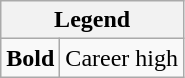<table class="wikitable mw-collapsible mw-collapsed">
<tr>
<th colspan="2">Legend</th>
</tr>
<tr>
<td><strong>Bold</strong></td>
<td>Career high</td>
</tr>
</table>
